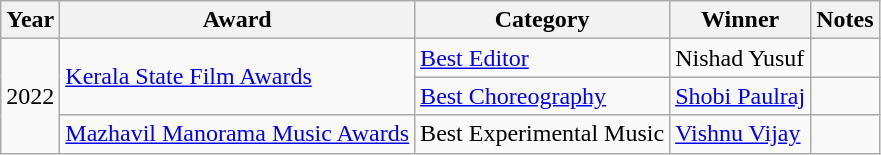<table class="wikitable">
<tr>
<th>Year</th>
<th>Award</th>
<th>Category</th>
<th>Winner</th>
<th>Notes</th>
</tr>
<tr>
<td rowspan="3">2022</td>
<td rowspan="2"><a href='#'>Kerala State Film Awards</a></td>
<td><a href='#'>Best Editor</a></td>
<td>Nishad Yusuf</td>
<td></td>
</tr>
<tr>
<td><a href='#'>Best Choreography</a></td>
<td><a href='#'>Shobi Paulraj</a></td>
<td></td>
</tr>
<tr>
<td><a href='#'>Mazhavil Manorama Music Awards</a></td>
<td>Best Experimental Music</td>
<td><a href='#'>Vishnu Vijay</a></td>
<td></td>
</tr>
</table>
